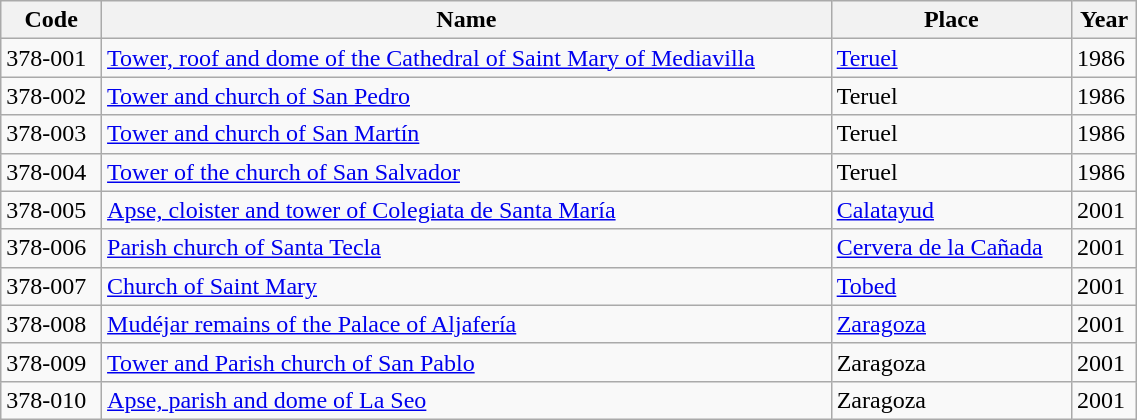<table class="wikitable" width="60%">
<tr>
<th>Code</th>
<th>Name</th>
<th>Place</th>
<th>Year</th>
</tr>
<tr>
<td>378-001</td>
<td><a href='#'>Tower, roof and dome of the Cathedral of Saint Mary of Mediavilla</a></td>
<td><a href='#'>Teruel</a></td>
<td>1986</td>
</tr>
<tr>
<td>378-002</td>
<td><a href='#'>Tower and church of San Pedro</a></td>
<td>Teruel</td>
<td>1986</td>
</tr>
<tr>
<td>378-003</td>
<td><a href='#'>Tower and church of San Martín</a></td>
<td>Teruel</td>
<td>1986</td>
</tr>
<tr>
<td>378-004</td>
<td><a href='#'>Tower of the church of San Salvador</a></td>
<td>Teruel</td>
<td>1986</td>
</tr>
<tr>
<td>378-005</td>
<td><a href='#'>Apse, cloister and tower of Colegiata de Santa María</a></td>
<td><a href='#'>Calatayud</a></td>
<td>2001</td>
</tr>
<tr>
<td>378-006</td>
<td><a href='#'>Parish church of Santa Tecla</a></td>
<td><a href='#'>Cervera de la Cañada</a></td>
<td>2001</td>
</tr>
<tr>
<td>378-007</td>
<td><a href='#'>Church of Saint Mary</a></td>
<td><a href='#'>Tobed</a></td>
<td>2001</td>
</tr>
<tr>
<td>378-008</td>
<td><a href='#'>Mudéjar remains of the Palace of Aljafería</a></td>
<td><a href='#'>Zaragoza</a></td>
<td>2001</td>
</tr>
<tr>
<td>378-009</td>
<td><a href='#'>Tower and Parish church of San Pablo</a></td>
<td>Zaragoza</td>
<td>2001</td>
</tr>
<tr>
<td>378-010</td>
<td><a href='#'>Apse, parish and dome of La Seo</a></td>
<td>Zaragoza</td>
<td>2001</td>
</tr>
</table>
